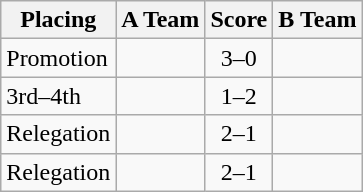<table class=wikitable style="border:1px solid #AAAAAA;">
<tr>
<th>Placing</th>
<th>A Team</th>
<th>Score</th>
<th>B Team</th>
</tr>
<tr>
<td>Promotion</td>
<td><strong></strong></td>
<td align="center">3–0</td>
<td></td>
</tr>
<tr>
<td>3rd–4th</td>
<td></td>
<td align="center">1–2</td>
<td></td>
</tr>
<tr>
<td>Relegation</td>
<td></td>
<td align="center">2–1</td>
<td><em></em></td>
</tr>
<tr>
<td>Relegation</td>
<td></td>
<td align="center">2–1</td>
<td><em></em></td>
</tr>
</table>
